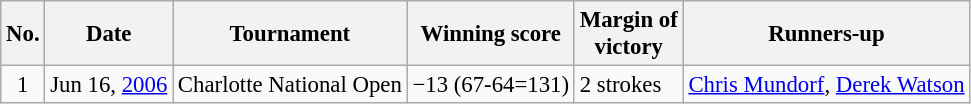<table class="wikitable" style="font-size:95%;">
<tr>
<th>No.</th>
<th>Date</th>
<th>Tournament</th>
<th>Winning score</th>
<th>Margin of<br>victory</th>
<th>Runners-up</th>
</tr>
<tr>
<td align=center>1</td>
<td align=right>Jun 16, <a href='#'>2006</a></td>
<td>Charlotte National Open</td>
<td>−13 (67-64=131)</td>
<td>2 strokes</td>
<td> <a href='#'>Chris Mundorf</a>,  <a href='#'>Derek Watson</a></td>
</tr>
</table>
